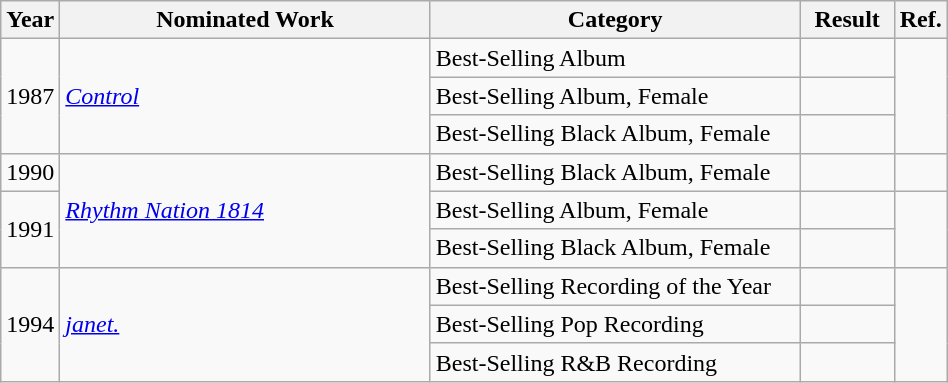<table class="wikitable" width="50%">
<tr>
<th width="5%">Year</th>
<th width="40%">Nominated Work</th>
<th width="40%">Category</th>
<th width="10%">Result</th>
<th width="5%">Ref.</th>
</tr>
<tr>
<td rowspan="3">1987</td>
<td rowspan="3"><em><a href='#'>Control</a></em></td>
<td>Best-Selling Album</td>
<td></td>
<td rowspan="3"></td>
</tr>
<tr>
<td>Best-Selling Album, Female</td>
<td></td>
</tr>
<tr>
<td>Best-Selling Black Album, Female</td>
<td></td>
</tr>
<tr>
<td>1990</td>
<td rowspan="3"><em><a href='#'>Rhythm Nation 1814</a></em></td>
<td>Best-Selling Black Album, Female</td>
<td></td>
<td></td>
</tr>
<tr>
<td rowspan="2">1991</td>
<td>Best-Selling Album, Female</td>
<td></td>
<td rowspan="2"></td>
</tr>
<tr>
<td>Best-Selling Black Album, Female</td>
<td></td>
</tr>
<tr>
<td rowspan="3">1994</td>
<td rowspan="3"><em><a href='#'>janet.</a></em></td>
<td>Best-Selling Recording of the Year</td>
<td></td>
<td rowspan="3"></td>
</tr>
<tr>
<td>Best-Selling Pop Recording</td>
<td></td>
</tr>
<tr>
<td>Best-Selling R&B Recording</td>
<td></td>
</tr>
</table>
